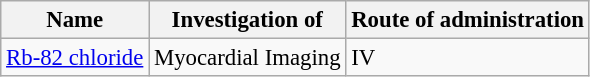<table class="wikitable" style="font-size:95%">
<tr>
<th>Name</th>
<th>Investigation of</th>
<th>Route of administration</th>
</tr>
<tr>
<td><a href='#'>Rb-82 chloride</a></td>
<td>Myocardial Imaging</td>
<td>IV</td>
</tr>
</table>
